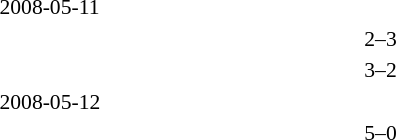<table style="font-size:90%">
<tr>
<th width=200></th>
<th width=100></th>
<th width=200></th>
</tr>
<tr>
<td colspan=3>2008-05-11</td>
</tr>
<tr>
<td align=right></td>
<td align=center>2–3</td>
<td></td>
</tr>
<tr>
<td align=right></td>
<td align=center>3–2</td>
<td></td>
</tr>
<tr>
<td colspan=3>2008-05-12</td>
</tr>
<tr>
<td align=right></td>
<td align=center>5–0</td>
<td></td>
</tr>
</table>
